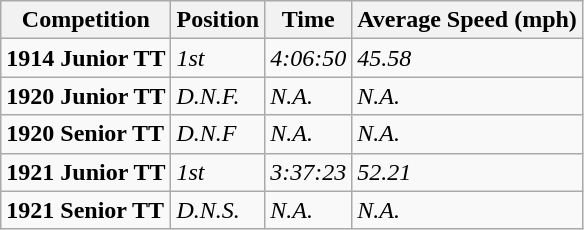<table class="wikitable">
<tr>
<th>Competition</th>
<th>Position</th>
<th>Time</th>
<th>Average Speed (mph)</th>
</tr>
<tr>
<td><strong>1914 Junior TT</strong></td>
<td><em>1st</em></td>
<td><em>4:06:50</em></td>
<td><em>45.58</em></td>
</tr>
<tr>
<td><strong>1920 Junior TT</strong></td>
<td><em>D.N.F.</em></td>
<td><em>N.A.</em></td>
<td><em>N.A.</em></td>
</tr>
<tr>
<td><strong>1920 Senior TT</strong></td>
<td><em>D.N.F</em></td>
<td><em>N.A.</em></td>
<td><em>N.A.</em></td>
</tr>
<tr>
<td><strong>1921 Junior TT</strong></td>
<td><em>1st</em></td>
<td><em>3:37:23</em></td>
<td><em>52.21</em></td>
</tr>
<tr>
<td><strong>1921 Senior TT</strong></td>
<td><em>D.N.S.</em></td>
<td><em>N.A.</em></td>
<td><em>N.A.</em></td>
</tr>
</table>
